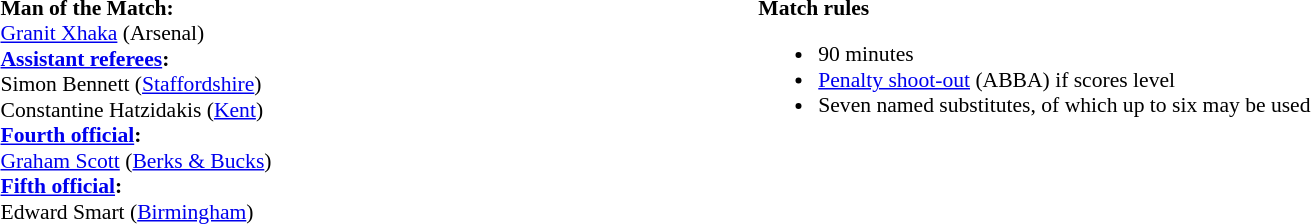<table style="width:100%;font-size:90%">
<tr>
<td style="width:40%;vertical-align:top"><br><strong>Man of the Match:</strong>
<br><a href='#'>Granit Xhaka</a> (Arsenal)<br><strong><a href='#'>Assistant referees</a>:</strong>
<br>Simon Bennett (<a href='#'>Staffordshire</a>)
<br>Constantine Hatzidakis (<a href='#'>Kent</a>)
<br><strong><a href='#'>Fourth official</a>:</strong>
<br><a href='#'>Graham Scott</a> (<a href='#'>Berks & Bucks</a>)
<br><strong><a href='#'>Fifth official</a>:</strong>
<br>Edward Smart (<a href='#'>Birmingham</a>)</td>
<td style="width:60%;vertical-align:top"><br><strong>Match rules</strong><ul><li>90 minutes</li><li><a href='#'>Penalty shoot-out</a> (ABBA) if scores level</li><li>Seven named substitutes, of which up to six may be used</li></ul></td>
</tr>
</table>
